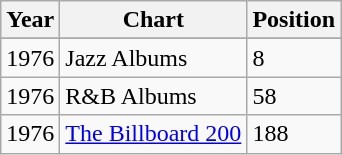<table class="wikitable" border="1">
<tr>
<th>Year</th>
<th>Chart</th>
<th>Position</th>
</tr>
<tr>
</tr>
<tr>
<td>1976</td>
<td>Jazz Albums</td>
<td>8</td>
</tr>
<tr>
<td>1976</td>
<td>R&B Albums</td>
<td>58</td>
</tr>
<tr>
<td>1976</td>
<td><a href='#'>The Billboard 200</a></td>
<td>188</td>
</tr>
</table>
